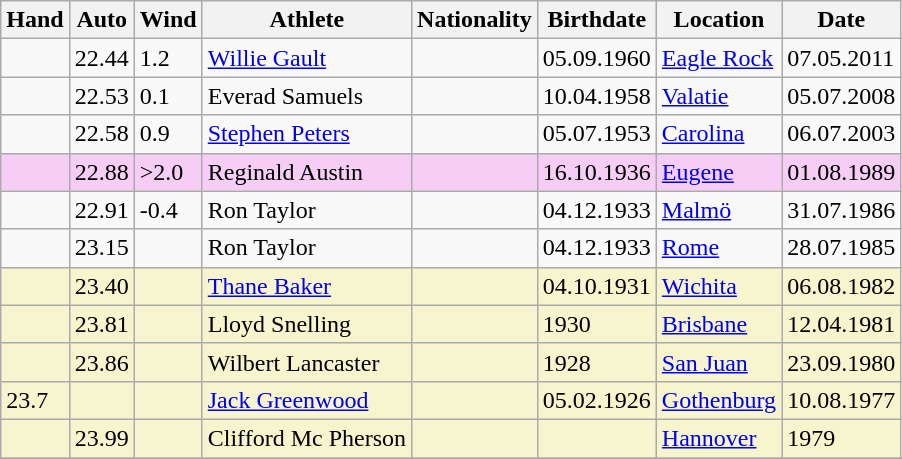<table class="wikitable">
<tr>
<th>Hand</th>
<th>Auto</th>
<th>Wind</th>
<th>Athlete</th>
<th>Nationality</th>
<th>Birthdate</th>
<th>Location</th>
<th>Date</th>
</tr>
<tr>
<td></td>
<td>22.44</td>
<td>1.2</td>
<td><a href='#'>Willie Gault</a></td>
<td></td>
<td>05.09.1960</td>
<td><a href='#'>Eagle Rock</a></td>
<td>07.05.2011</td>
</tr>
<tr>
<td></td>
<td>22.53</td>
<td>0.1</td>
<td>Everad Samuels</td>
<td></td>
<td>10.04.1958</td>
<td><a href='#'>Valatie</a></td>
<td>05.07.2008</td>
</tr>
<tr>
<td></td>
<td>22.58</td>
<td>0.9</td>
<td><a href='#'>Stephen Peters</a></td>
<td></td>
<td>05.07.1953</td>
<td><a href='#'>Carolina</a></td>
<td>06.07.2003</td>
</tr>
<tr bgcolor=#f6CEF5>
<td></td>
<td>22.88</td>
<td>>2.0</td>
<td>Reginald Austin</td>
<td></td>
<td>16.10.1936</td>
<td><a href='#'>Eugene</a></td>
<td>01.08.1989</td>
</tr>
<tr>
<td></td>
<td>22.91</td>
<td>-0.4</td>
<td>Ron Taylor</td>
<td></td>
<td>04.12.1933</td>
<td><a href='#'>Malmö</a></td>
<td>31.07.1986</td>
</tr>
<tr>
<td></td>
<td>23.15</td>
<td></td>
<td>Ron Taylor</td>
<td></td>
<td>04.12.1933</td>
<td><a href='#'>Rome</a></td>
<td>28.07.1985</td>
</tr>
<tr bgcolor=#f6F5CE>
<td></td>
<td>23.40</td>
<td></td>
<td><a href='#'>Thane Baker</a></td>
<td></td>
<td>04.10.1931</td>
<td><a href='#'>Wichita</a></td>
<td>06.08.1982</td>
</tr>
<tr bgcolor=#f6F5CE>
<td></td>
<td>23.81</td>
<td></td>
<td>Lloyd Snelling</td>
<td></td>
<td>1930</td>
<td><a href='#'>Brisbane</a></td>
<td>12.04.1981</td>
</tr>
<tr bgcolor=#f6F5CE>
<td></td>
<td>23.86</td>
<td></td>
<td>Wilbert Lancaster</td>
<td></td>
<td>1928</td>
<td><a href='#'>San Juan</a></td>
<td>23.09.1980</td>
</tr>
<tr bgcolor=#f6F5CE>
<td>23.7</td>
<td></td>
<td></td>
<td><a href='#'>Jack Greenwood</a></td>
<td></td>
<td>05.02.1926</td>
<td><a href='#'>Gothenburg</a></td>
<td>10.08.1977</td>
</tr>
<tr bgcolor=#f6F5CE>
<td></td>
<td>23.99</td>
<td></td>
<td>Clifford Mc Pherson</td>
<td></td>
<td></td>
<td><a href='#'>Hannover</a></td>
<td>1979</td>
</tr>
<tr>
</tr>
</table>
